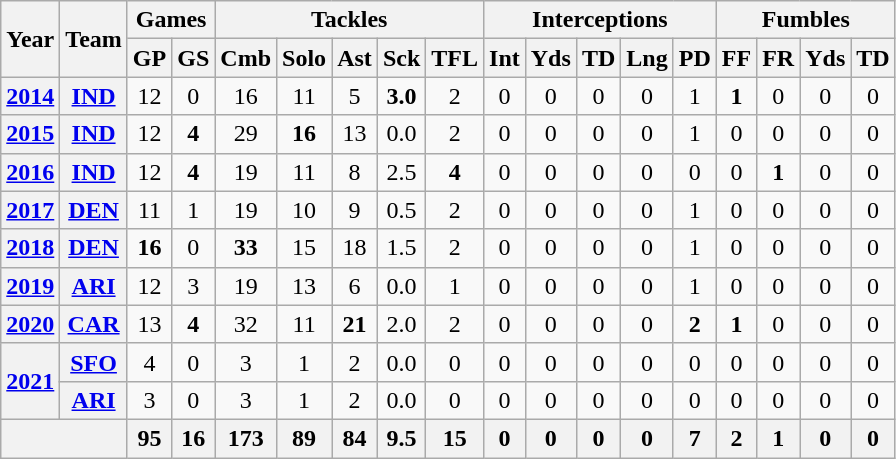<table class="wikitable" style="text-align:center">
<tr>
<th rowspan="2">Year</th>
<th rowspan="2">Team</th>
<th colspan="2">Games</th>
<th colspan="5">Tackles</th>
<th colspan="5">Interceptions</th>
<th colspan="4">Fumbles</th>
</tr>
<tr>
<th>GP</th>
<th>GS</th>
<th>Cmb</th>
<th>Solo</th>
<th>Ast</th>
<th>Sck</th>
<th>TFL</th>
<th>Int</th>
<th>Yds</th>
<th>TD</th>
<th>Lng</th>
<th>PD</th>
<th>FF</th>
<th>FR</th>
<th>Yds</th>
<th>TD</th>
</tr>
<tr>
<th><a href='#'>2014</a></th>
<th><a href='#'>IND</a></th>
<td>12</td>
<td>0</td>
<td>16</td>
<td>11</td>
<td>5</td>
<td><strong>3.0</strong></td>
<td>2</td>
<td>0</td>
<td>0</td>
<td>0</td>
<td>0</td>
<td>1</td>
<td><strong>1</strong></td>
<td>0</td>
<td>0</td>
<td>0</td>
</tr>
<tr>
<th><a href='#'>2015</a></th>
<th><a href='#'>IND</a></th>
<td>12</td>
<td><strong>4</strong></td>
<td>29</td>
<td><strong>16</strong></td>
<td>13</td>
<td>0.0</td>
<td>2</td>
<td>0</td>
<td>0</td>
<td>0</td>
<td>0</td>
<td>1</td>
<td>0</td>
<td>0</td>
<td>0</td>
<td>0</td>
</tr>
<tr>
<th><a href='#'>2016</a></th>
<th><a href='#'>IND</a></th>
<td>12</td>
<td><strong>4</strong></td>
<td>19</td>
<td>11</td>
<td>8</td>
<td>2.5</td>
<td><strong>4</strong></td>
<td>0</td>
<td>0</td>
<td>0</td>
<td>0</td>
<td>0</td>
<td>0</td>
<td><strong>1</strong></td>
<td>0</td>
<td>0</td>
</tr>
<tr>
<th><a href='#'>2017</a></th>
<th><a href='#'>DEN</a></th>
<td>11</td>
<td>1</td>
<td>19</td>
<td>10</td>
<td>9</td>
<td>0.5</td>
<td>2</td>
<td>0</td>
<td>0</td>
<td>0</td>
<td>0</td>
<td>1</td>
<td>0</td>
<td>0</td>
<td>0</td>
<td>0</td>
</tr>
<tr>
<th><a href='#'>2018</a></th>
<th><a href='#'>DEN</a></th>
<td><strong>16</strong></td>
<td>0</td>
<td><strong>33</strong></td>
<td>15</td>
<td>18</td>
<td>1.5</td>
<td>2</td>
<td>0</td>
<td>0</td>
<td>0</td>
<td>0</td>
<td>1</td>
<td>0</td>
<td>0</td>
<td>0</td>
<td>0</td>
</tr>
<tr>
<th><a href='#'>2019</a></th>
<th><a href='#'>ARI</a></th>
<td>12</td>
<td>3</td>
<td>19</td>
<td>13</td>
<td>6</td>
<td>0.0</td>
<td>1</td>
<td>0</td>
<td>0</td>
<td>0</td>
<td>0</td>
<td>1</td>
<td>0</td>
<td>0</td>
<td>0</td>
<td>0</td>
</tr>
<tr>
<th><a href='#'>2020</a></th>
<th><a href='#'>CAR</a></th>
<td>13</td>
<td><strong>4</strong></td>
<td>32</td>
<td>11</td>
<td><strong>21</strong></td>
<td>2.0</td>
<td>2</td>
<td>0</td>
<td>0</td>
<td>0</td>
<td>0</td>
<td><strong>2</strong></td>
<td><strong>1</strong></td>
<td>0</td>
<td>0</td>
<td>0</td>
</tr>
<tr>
<th rowspan="2"><a href='#'>2021</a></th>
<th><a href='#'>SFO</a></th>
<td>4</td>
<td>0</td>
<td>3</td>
<td>1</td>
<td>2</td>
<td>0.0</td>
<td>0</td>
<td>0</td>
<td>0</td>
<td>0</td>
<td>0</td>
<td>0</td>
<td>0</td>
<td>0</td>
<td>0</td>
<td>0</td>
</tr>
<tr>
<th><a href='#'>ARI</a></th>
<td>3</td>
<td>0</td>
<td>3</td>
<td>1</td>
<td>2</td>
<td>0.0</td>
<td>0</td>
<td>0</td>
<td>0</td>
<td>0</td>
<td>0</td>
<td>0</td>
<td>0</td>
<td>0</td>
<td>0</td>
<td>0</td>
</tr>
<tr>
<th colspan="2"></th>
<th>95</th>
<th>16</th>
<th>173</th>
<th>89</th>
<th>84</th>
<th>9.5</th>
<th>15</th>
<th>0</th>
<th>0</th>
<th>0</th>
<th>0</th>
<th>7</th>
<th>2</th>
<th>1</th>
<th>0</th>
<th>0</th>
</tr>
</table>
